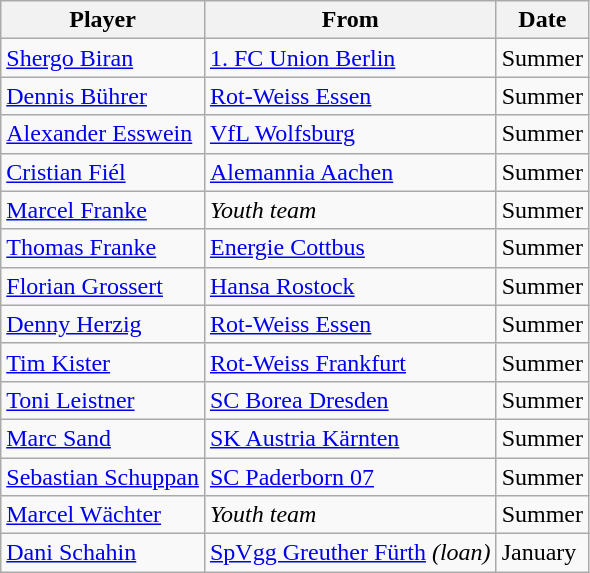<table class="wikitable">
<tr>
<th>Player</th>
<th>From</th>
<th>Date</th>
</tr>
<tr>
<td> <a href='#'>Shergo Biran</a></td>
<td><a href='#'>1. FC Union Berlin</a></td>
<td>Summer</td>
</tr>
<tr>
<td> <a href='#'>Dennis Bührer</a></td>
<td><a href='#'>Rot-Weiss Essen</a></td>
<td>Summer</td>
</tr>
<tr>
<td> <a href='#'>Alexander Esswein</a></td>
<td><a href='#'>VfL Wolfsburg</a></td>
<td>Summer</td>
</tr>
<tr>
<td> <a href='#'>Cristian Fiél</a></td>
<td><a href='#'>Alemannia Aachen</a></td>
<td>Summer</td>
</tr>
<tr>
<td> <a href='#'>Marcel Franke</a></td>
<td><em>Youth team</em></td>
<td>Summer</td>
</tr>
<tr>
<td> <a href='#'>Thomas Franke</a></td>
<td><a href='#'>Energie Cottbus</a></td>
<td>Summer</td>
</tr>
<tr>
<td> <a href='#'>Florian Grossert</a></td>
<td><a href='#'>Hansa Rostock</a></td>
<td>Summer</td>
</tr>
<tr>
<td> <a href='#'>Denny Herzig</a></td>
<td><a href='#'>Rot-Weiss Essen</a></td>
<td>Summer</td>
</tr>
<tr>
<td> <a href='#'>Tim Kister</a></td>
<td><a href='#'>Rot-Weiss Frankfurt</a></td>
<td>Summer</td>
</tr>
<tr>
<td> <a href='#'>Toni Leistner</a></td>
<td><a href='#'>SC Borea Dresden</a></td>
<td>Summer</td>
</tr>
<tr>
<td> <a href='#'>Marc Sand</a></td>
<td><a href='#'>SK Austria Kärnten</a></td>
<td>Summer</td>
</tr>
<tr>
<td> <a href='#'>Sebastian Schuppan</a></td>
<td><a href='#'>SC Paderborn 07</a></td>
<td>Summer</td>
</tr>
<tr>
<td> <a href='#'>Marcel Wächter</a></td>
<td><em>Youth team</em></td>
<td>Summer</td>
</tr>
<tr>
<td> <a href='#'>Dani Schahin</a></td>
<td><a href='#'>SpVgg Greuther Fürth</a> <em>(loan)</em></td>
<td>January</td>
</tr>
</table>
